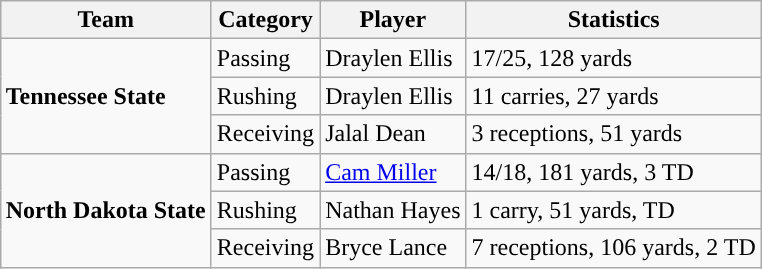<table class="wikitable" style="float: right;">
<tr>
<th>Team</th>
<th>Category</th>
<th>Player</th>
<th>Statistics</th>
</tr>
<tr>
<td rowspan=3><strong>Tennessee State</strong></td>
<td>Passing</td>
<td>Draylen Ellis</td>
<td>17/25, 128 yards</td>
</tr>
<tr>
<td>Rushing</td>
<td>Draylen Ellis</td>
<td>11 carries, 27 yards</td>
</tr>
<tr>
<td>Receiving</td>
<td>Jalal Dean</td>
<td>3 receptions, 51 yards</td>
</tr>
<tr>
<td rowspan=3><strong>North Dakota State</strong></td>
<td>Passing</td>
<td><a href='#'>Cam Miller</a></td>
<td>14/18, 181 yards, 3 TD</td>
</tr>
<tr>
<td>Rushing</td>
<td>Nathan Hayes</td>
<td>1 carry, 51 yards, TD</td>
</tr>
<tr>
<td>Receiving</td>
<td>Bryce Lance</td>
<td>7 receptions, 106 yards, 2 TD</td>
</tr>
</table>
